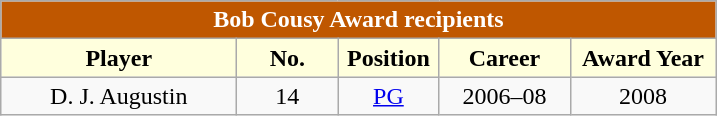<table class="wikitable" style="text-align:center">
<tr>
<td colspan="5" style= "background: #BF5700; color:white"><strong>Bob Cousy Award recipients</strong></td>
</tr>
<tr>
<th style="width:150px; background: #ffffdd;">Player</th>
<th style="width:60px; background: #ffffdd;">No.</th>
<th style="width:60px; background: #ffffdd;">Position</th>
<th style="width:80px; background: #ffffdd;">Career</th>
<th style="width:90px; background: #ffffdd;">Award Year</th>
</tr>
<tr>
<td>D. J. Augustin</td>
<td>14</td>
<td><a href='#'>PG</a></td>
<td>2006–08</td>
<td>2008</td>
</tr>
</table>
